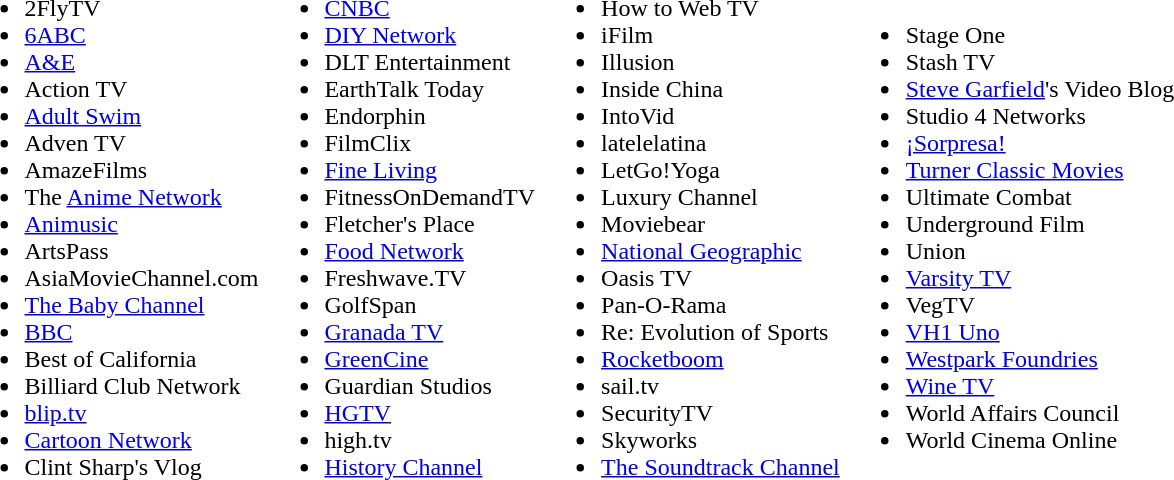<table>
<tr>
<td><br><ul><li>2FlyTV</li><li><a href='#'>6ABC</a></li><li><a href='#'>A&E</a></li><li>Action TV</li><li><a href='#'>Adult Swim</a></li><li>Adven TV</li><li>AmazeFilms</li><li>The <a href='#'>Anime Network</a></li><li><a href='#'>Animusic</a></li><li>ArtsPass</li><li>AsiaMovieChannel.com</li><li><a href='#'>The Baby Channel</a></li><li><a href='#'>BBC</a></li><li>Best of California</li><li>Billiard Club Network</li><li><a href='#'>blip.tv</a></li><li><a href='#'>Cartoon Network</a></li><li>Clint Sharp's Vlog</li></ul></td>
<td><br><ul><li><a href='#'>CNBC</a></li><li><a href='#'>DIY Network</a></li><li>DLT Entertainment</li><li>EarthTalk Today</li><li>Endorphin</li><li>FilmClix</li><li><a href='#'>Fine Living</a></li><li>FitnessOnDemandTV</li><li>Fletcher's Place</li><li><a href='#'>Food Network</a></li><li>Freshwave.TV</li><li>GolfSpan</li><li><a href='#'>Granada TV</a></li><li><a href='#'>GreenCine</a></li><li>Guardian Studios</li><li><a href='#'>HGTV</a></li><li>high.tv</li><li><a href='#'>History Channel</a></li></ul></td>
<td><br><ul><li>How to Web TV</li><li>iFilm</li><li>Illusion</li><li>Inside China</li><li>IntoVid</li><li>latelelatina</li><li>LetGo!Yoga</li><li>Luxury Channel</li><li>Moviebear</li><li><a href='#'>National Geographic</a></li><li>Oasis TV</li><li>Pan-O-Rama</li><li>Re: Evolution of Sports</li><li><a href='#'>Rocketboom</a></li><li>sail.tv</li><li>SecurityTV</li><li>Skyworks</li><li><a href='#'>The Soundtrack Channel</a></li></ul></td>
<td><br><ul><li>Stage One</li><li>Stash TV</li><li><a href='#'>Steve Garfield</a>'s Video Blog</li><li>Studio 4 Networks</li><li><a href='#'>¡Sorpresa!</a></li><li><a href='#'>Turner Classic Movies</a></li><li>Ultimate Combat</li><li>Underground Film</li><li>Union</li><li><a href='#'>Varsity TV</a></li><li>VegTV</li><li><a href='#'>VH1 Uno</a></li><li><a href='#'>Westpark Foundries</a></li><li><a href='#'>Wine TV</a></li><li>World Affairs Council</li><li>World Cinema Online</li></ul></td>
</tr>
</table>
